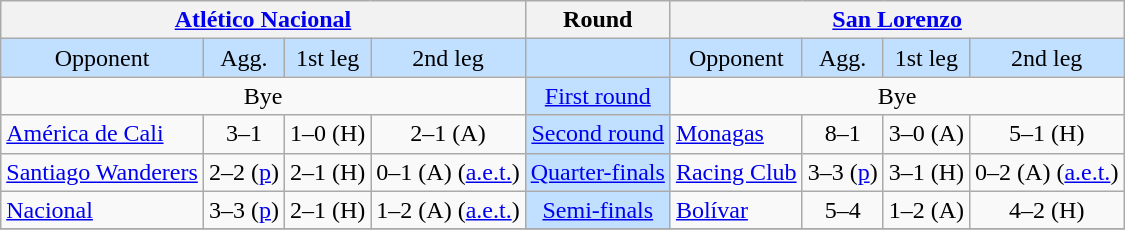<table class="wikitable" style="text-align:center">
<tr>
<th colspan=4><a href='#'>Atlético Nacional</a></th>
<th>Round</th>
<th colspan=4><a href='#'>San Lorenzo</a></th>
</tr>
<tr style="background:#c1e0ff">
<td>Opponent</td>
<td>Agg.</td>
<td>1st leg</td>
<td>2nd leg</td>
<td></td>
<td>Opponent</td>
<td>Agg.</td>
<td>1st leg</td>
<td>2nd leg</td>
</tr>
<tr>
<td colspan=4>Bye</td>
<td style="background:#c1e0ff;"><a href='#'>First round</a></td>
<td colspan=4>Bye</td>
</tr>
<tr>
<td align=left> <a href='#'>América de Cali</a></td>
<td>3–1</td>
<td>1–0 (H)</td>
<td>2–1 (A)</td>
<td style="background:#c1e0ff;"><a href='#'>Second round</a></td>
<td align=left> <a href='#'>Monagas</a></td>
<td>8–1</td>
<td>3–0 (A)</td>
<td>5–1 (H)</td>
</tr>
<tr>
<td align=left> <a href='#'>Santiago Wanderers</a></td>
<td>2–2 (<a href='#'>p</a>)</td>
<td>2–1 (H)</td>
<td>0–1 (A) (<a href='#'>a.e.t.</a>)</td>
<td style="background:#c1e0ff;"><a href='#'>Quarter-finals</a></td>
<td align=left> <a href='#'>Racing Club</a></td>
<td>3–3 (<a href='#'>p</a>)</td>
<td>3–1 (H)</td>
<td>0–2 (A) (<a href='#'>a.e.t.</a>)</td>
</tr>
<tr>
<td align=left> <a href='#'>Nacional</a></td>
<td>3–3 (<a href='#'>p</a>)</td>
<td>2–1 (H)</td>
<td>1–2 (A) (<a href='#'>a.e.t.</a>)</td>
<td style="background:#c1e0ff;"><a href='#'>Semi-finals</a></td>
<td align=left> <a href='#'>Bolívar</a></td>
<td>5–4</td>
<td>1–2 (A)</td>
<td>4–2 (H)</td>
</tr>
<tr>
</tr>
</table>
